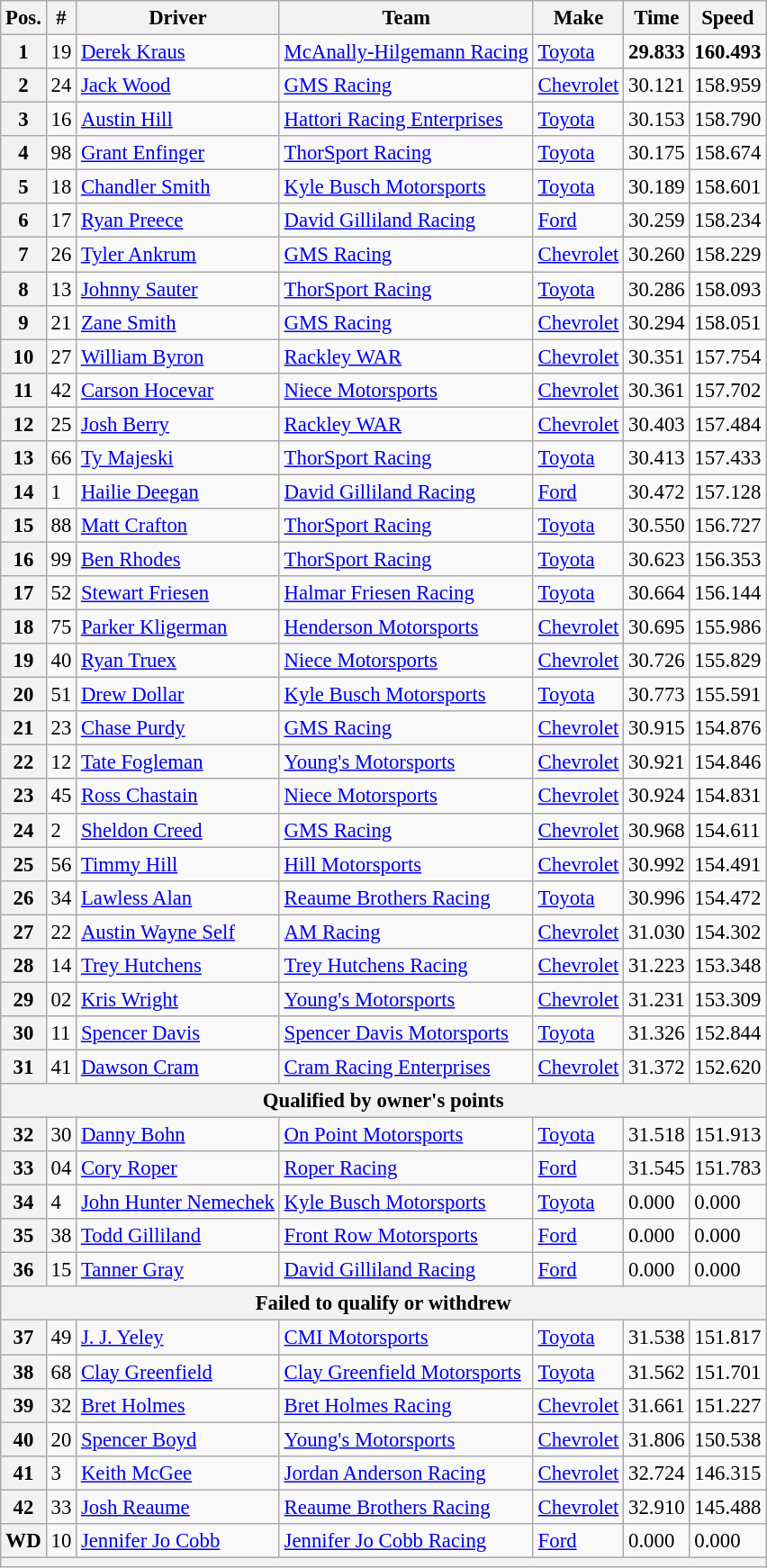<table class="wikitable" style="font-size:95%">
<tr>
<th>Pos.</th>
<th>#</th>
<th>Driver</th>
<th>Team</th>
<th>Make</th>
<th>Time</th>
<th>Speed</th>
</tr>
<tr>
<th>1</th>
<td>19</td>
<td><a href='#'>Derek Kraus</a></td>
<td><a href='#'>McAnally-Hilgemann Racing</a></td>
<td><a href='#'>Toyota</a></td>
<td><strong>29.833</strong></td>
<td><strong>160.493</strong></td>
</tr>
<tr>
<th>2</th>
<td>24</td>
<td><a href='#'>Jack Wood</a></td>
<td><a href='#'>GMS Racing</a></td>
<td><a href='#'>Chevrolet</a></td>
<td>30.121</td>
<td>158.959</td>
</tr>
<tr>
<th>3</th>
<td>16</td>
<td><a href='#'>Austin Hill</a></td>
<td><a href='#'>Hattori Racing Enterprises</a></td>
<td><a href='#'>Toyota</a></td>
<td>30.153</td>
<td>158.790</td>
</tr>
<tr>
<th>4</th>
<td>98</td>
<td><a href='#'>Grant Enfinger</a></td>
<td><a href='#'>ThorSport Racing</a></td>
<td><a href='#'>Toyota</a></td>
<td>30.175</td>
<td>158.674</td>
</tr>
<tr>
<th>5</th>
<td>18</td>
<td><a href='#'>Chandler Smith</a></td>
<td><a href='#'>Kyle Busch Motorsports</a></td>
<td><a href='#'>Toyota</a></td>
<td>30.189</td>
<td>158.601</td>
</tr>
<tr>
<th>6</th>
<td>17</td>
<td><a href='#'>Ryan Preece</a></td>
<td><a href='#'>David Gilliland Racing</a></td>
<td><a href='#'>Ford</a></td>
<td>30.259</td>
<td>158.234</td>
</tr>
<tr>
<th>7</th>
<td>26</td>
<td><a href='#'>Tyler Ankrum</a></td>
<td><a href='#'>GMS Racing</a></td>
<td><a href='#'>Chevrolet</a></td>
<td>30.260</td>
<td>158.229</td>
</tr>
<tr>
<th>8</th>
<td>13</td>
<td><a href='#'>Johnny Sauter</a></td>
<td><a href='#'>ThorSport Racing</a></td>
<td><a href='#'>Toyota</a></td>
<td>30.286</td>
<td>158.093</td>
</tr>
<tr>
<th>9</th>
<td>21</td>
<td><a href='#'>Zane Smith</a></td>
<td><a href='#'>GMS Racing</a></td>
<td><a href='#'>Chevrolet</a></td>
<td>30.294</td>
<td>158.051</td>
</tr>
<tr>
<th>10</th>
<td>27</td>
<td><a href='#'>William Byron</a></td>
<td><a href='#'>Rackley WAR</a></td>
<td><a href='#'>Chevrolet</a></td>
<td>30.351</td>
<td>157.754</td>
</tr>
<tr>
<th>11</th>
<td>42</td>
<td><a href='#'>Carson Hocevar</a></td>
<td><a href='#'>Niece Motorsports</a></td>
<td><a href='#'>Chevrolet</a></td>
<td>30.361</td>
<td>157.702</td>
</tr>
<tr>
<th>12</th>
<td>25</td>
<td><a href='#'>Josh Berry</a></td>
<td><a href='#'>Rackley WAR</a></td>
<td><a href='#'>Chevrolet</a></td>
<td>30.403</td>
<td>157.484</td>
</tr>
<tr>
<th>13</th>
<td>66</td>
<td><a href='#'>Ty Majeski</a></td>
<td><a href='#'>ThorSport Racing</a></td>
<td><a href='#'>Toyota</a></td>
<td>30.413</td>
<td>157.433</td>
</tr>
<tr>
<th>14</th>
<td>1</td>
<td><a href='#'>Hailie Deegan</a></td>
<td><a href='#'>David Gilliland Racing</a></td>
<td><a href='#'>Ford</a></td>
<td>30.472</td>
<td>157.128</td>
</tr>
<tr>
<th>15</th>
<td>88</td>
<td><a href='#'>Matt Crafton</a></td>
<td><a href='#'>ThorSport Racing</a></td>
<td><a href='#'>Toyota</a></td>
<td>30.550</td>
<td>156.727</td>
</tr>
<tr>
<th>16</th>
<td>99</td>
<td><a href='#'>Ben Rhodes</a></td>
<td><a href='#'>ThorSport Racing</a></td>
<td><a href='#'>Toyota</a></td>
<td>30.623</td>
<td>156.353</td>
</tr>
<tr>
<th>17</th>
<td>52</td>
<td><a href='#'>Stewart Friesen</a></td>
<td><a href='#'>Halmar Friesen Racing</a></td>
<td><a href='#'>Toyota</a></td>
<td>30.664</td>
<td>156.144</td>
</tr>
<tr>
<th>18</th>
<td>75</td>
<td><a href='#'>Parker Kligerman</a></td>
<td><a href='#'>Henderson Motorsports</a></td>
<td><a href='#'>Chevrolet</a></td>
<td>30.695</td>
<td>155.986</td>
</tr>
<tr>
<th>19</th>
<td>40</td>
<td><a href='#'>Ryan Truex</a></td>
<td><a href='#'>Niece Motorsports</a></td>
<td><a href='#'>Chevrolet</a></td>
<td>30.726</td>
<td>155.829</td>
</tr>
<tr>
<th>20</th>
<td>51</td>
<td><a href='#'>Drew Dollar</a></td>
<td><a href='#'>Kyle Busch Motorsports</a></td>
<td><a href='#'>Toyota</a></td>
<td>30.773</td>
<td>155.591</td>
</tr>
<tr>
<th>21</th>
<td>23</td>
<td><a href='#'>Chase Purdy</a></td>
<td><a href='#'>GMS Racing</a></td>
<td><a href='#'>Chevrolet</a></td>
<td>30.915</td>
<td>154.876</td>
</tr>
<tr>
<th>22</th>
<td>12</td>
<td><a href='#'>Tate Fogleman</a></td>
<td><a href='#'>Young's Motorsports</a></td>
<td><a href='#'>Chevrolet</a></td>
<td>30.921</td>
<td>154.846</td>
</tr>
<tr>
<th>23</th>
<td>45</td>
<td><a href='#'>Ross Chastain</a></td>
<td><a href='#'>Niece Motorsports</a></td>
<td><a href='#'>Chevrolet</a></td>
<td>30.924</td>
<td>154.831</td>
</tr>
<tr>
<th>24</th>
<td>2</td>
<td><a href='#'>Sheldon Creed</a></td>
<td><a href='#'>GMS Racing</a></td>
<td><a href='#'>Chevrolet</a></td>
<td>30.968</td>
<td>154.611</td>
</tr>
<tr>
<th>25</th>
<td>56</td>
<td><a href='#'>Timmy Hill</a></td>
<td><a href='#'>Hill Motorsports</a></td>
<td><a href='#'>Chevrolet</a></td>
<td>30.992</td>
<td>154.491</td>
</tr>
<tr>
<th>26</th>
<td>34</td>
<td><a href='#'>Lawless Alan</a></td>
<td><a href='#'>Reaume Brothers Racing</a></td>
<td><a href='#'>Toyota</a></td>
<td>30.996</td>
<td>154.472</td>
</tr>
<tr>
<th>27</th>
<td>22</td>
<td><a href='#'>Austin Wayne Self</a></td>
<td><a href='#'>AM Racing</a></td>
<td><a href='#'>Chevrolet</a></td>
<td>31.030</td>
<td>154.302</td>
</tr>
<tr>
<th>28</th>
<td>14</td>
<td><a href='#'>Trey Hutchens</a></td>
<td><a href='#'>Trey Hutchens Racing</a></td>
<td><a href='#'>Chevrolet</a></td>
<td>31.223</td>
<td>153.348</td>
</tr>
<tr>
<th>29</th>
<td>02</td>
<td><a href='#'>Kris Wright</a></td>
<td><a href='#'>Young's Motorsports</a></td>
<td><a href='#'>Chevrolet</a></td>
<td>31.231</td>
<td>153.309</td>
</tr>
<tr>
<th>30</th>
<td>11</td>
<td><a href='#'>Spencer Davis</a></td>
<td><a href='#'>Spencer Davis Motorsports</a></td>
<td><a href='#'>Toyota</a></td>
<td>31.326</td>
<td>152.844</td>
</tr>
<tr>
<th>31</th>
<td>41</td>
<td><a href='#'>Dawson Cram</a></td>
<td><a href='#'>Cram Racing Enterprises</a></td>
<td><a href='#'>Chevrolet</a></td>
<td>31.372</td>
<td>152.620</td>
</tr>
<tr>
<th colspan="7">Qualified by owner's points</th>
</tr>
<tr>
<th>32</th>
<td>30</td>
<td><a href='#'>Danny Bohn</a></td>
<td><a href='#'>On Point Motorsports</a></td>
<td><a href='#'>Toyota</a></td>
<td>31.518</td>
<td>151.913</td>
</tr>
<tr>
<th>33</th>
<td>04</td>
<td><a href='#'>Cory Roper</a></td>
<td><a href='#'>Roper Racing</a></td>
<td><a href='#'>Ford</a></td>
<td>31.545</td>
<td>151.783</td>
</tr>
<tr>
<th>34</th>
<td>4</td>
<td><a href='#'>John Hunter Nemechek</a></td>
<td><a href='#'>Kyle Busch Motorsports</a></td>
<td><a href='#'>Toyota</a></td>
<td>0.000</td>
<td>0.000</td>
</tr>
<tr>
<th>35</th>
<td>38</td>
<td><a href='#'>Todd Gilliland</a></td>
<td><a href='#'>Front Row Motorsports</a></td>
<td><a href='#'>Ford</a></td>
<td>0.000</td>
<td>0.000</td>
</tr>
<tr>
<th>36</th>
<td>15</td>
<td><a href='#'>Tanner Gray</a></td>
<td><a href='#'>David Gilliland Racing</a></td>
<td><a href='#'>Ford</a></td>
<td>0.000</td>
<td>0.000</td>
</tr>
<tr>
<th colspan="7">Failed to qualify or withdrew</th>
</tr>
<tr>
<th>37</th>
<td>49</td>
<td><a href='#'>J. J. Yeley</a></td>
<td><a href='#'>CMI Motorsports</a></td>
<td><a href='#'>Toyota</a></td>
<td>31.538</td>
<td>151.817</td>
</tr>
<tr>
<th>38</th>
<td>68</td>
<td><a href='#'>Clay Greenfield</a></td>
<td><a href='#'>Clay Greenfield Motorsports</a></td>
<td><a href='#'>Toyota</a></td>
<td>31.562</td>
<td>151.701</td>
</tr>
<tr>
<th>39</th>
<td>32</td>
<td><a href='#'>Bret Holmes</a></td>
<td><a href='#'>Bret Holmes Racing</a></td>
<td><a href='#'>Chevrolet</a></td>
<td>31.661</td>
<td>151.227</td>
</tr>
<tr>
<th>40</th>
<td>20</td>
<td><a href='#'>Spencer Boyd</a></td>
<td><a href='#'>Young's Motorsports</a></td>
<td><a href='#'>Chevrolet</a></td>
<td>31.806</td>
<td>150.538</td>
</tr>
<tr>
<th>41</th>
<td>3</td>
<td><a href='#'>Keith McGee</a></td>
<td><a href='#'>Jordan Anderson Racing</a></td>
<td><a href='#'>Chevrolet</a></td>
<td>32.724</td>
<td>146.315</td>
</tr>
<tr>
<th>42</th>
<td>33</td>
<td><a href='#'>Josh Reaume</a></td>
<td><a href='#'>Reaume Brothers Racing</a></td>
<td><a href='#'>Chevrolet</a></td>
<td>32.910</td>
<td>145.488</td>
</tr>
<tr>
<th>WD</th>
<td>10</td>
<td><a href='#'>Jennifer Jo Cobb</a></td>
<td><a href='#'>Jennifer Jo Cobb Racing</a></td>
<td><a href='#'>Ford</a></td>
<td>0.000</td>
<td>0.000</td>
</tr>
<tr>
<th colspan="7"></th>
</tr>
</table>
